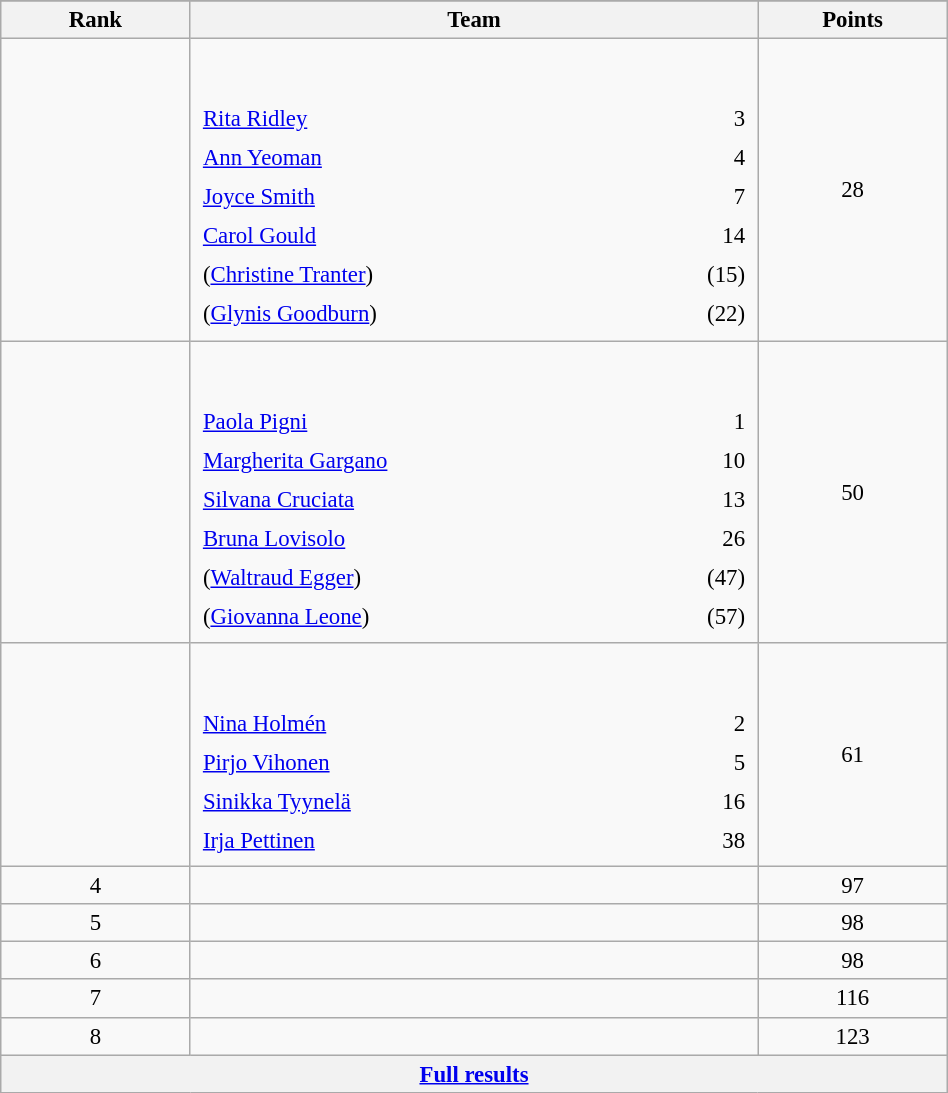<table class="wikitable sortable" style=" text-align:center; font-size:95%;" width="50%">
<tr>
</tr>
<tr>
<th width=10%>Rank</th>
<th width=30%>Team</th>
<th width=10%>Points</th>
</tr>
<tr>
<td align=center></td>
<td align=left> <br><br><table width=100%>
<tr>
<td align=left style="border:0"><a href='#'>Rita Ridley</a></td>
<td align=right style="border:0">3</td>
</tr>
<tr>
<td align=left style="border:0"><a href='#'>Ann Yeoman</a></td>
<td align=right style="border:0">4</td>
</tr>
<tr>
<td align=left style="border:0"><a href='#'>Joyce Smith</a></td>
<td align=right style="border:0">7</td>
</tr>
<tr>
<td align=left style="border:0"><a href='#'>Carol Gould</a></td>
<td align=right style="border:0">14</td>
</tr>
<tr>
<td align=left style="border:0">(<a href='#'>Christine Tranter</a>)</td>
<td align=right style="border:0">(15)</td>
</tr>
<tr>
<td align=left style="border:0">(<a href='#'>Glynis Goodburn</a>)</td>
<td align=right style="border:0">(22)</td>
</tr>
</table>
</td>
<td>28</td>
</tr>
<tr>
<td align=center></td>
<td align=left> <br><br><table width=100%>
<tr>
<td align=left style="border:0"><a href='#'>Paola Pigni</a></td>
<td align=right style="border:0">1</td>
</tr>
<tr>
<td align=left style="border:0"><a href='#'>Margherita Gargano</a></td>
<td align=right style="border:0">10</td>
</tr>
<tr>
<td align=left style="border:0"><a href='#'>Silvana Cruciata</a></td>
<td align=right style="border:0">13</td>
</tr>
<tr>
<td align=left style="border:0"><a href='#'>Bruna Lovisolo</a></td>
<td align=right style="border:0">26</td>
</tr>
<tr>
<td align=left style="border:0">(<a href='#'>Waltraud Egger</a>)</td>
<td align=right style="border:0">(47)</td>
</tr>
<tr>
<td align=left style="border:0">(<a href='#'>Giovanna Leone</a>)</td>
<td align=right style="border:0">(57)</td>
</tr>
</table>
</td>
<td>50</td>
</tr>
<tr>
<td align=center></td>
<td align=left> <br><br><table width=100%>
<tr>
<td align=left style="border:0"><a href='#'>Nina Holmén</a></td>
<td align=right style="border:0">2</td>
</tr>
<tr>
<td align=left style="border:0"><a href='#'>Pirjo Vihonen</a></td>
<td align=right style="border:0">5</td>
</tr>
<tr>
<td align=left style="border:0"><a href='#'>Sinikka Tyynelä</a></td>
<td align=right style="border:0">16</td>
</tr>
<tr>
<td align=left style="border:0"><a href='#'>Irja Pettinen</a></td>
<td align=right style="border:0">38</td>
</tr>
</table>
</td>
<td>61</td>
</tr>
<tr>
<td align=center>4</td>
<td align=left></td>
<td>97</td>
</tr>
<tr>
<td align=center>5</td>
<td align=left></td>
<td>98</td>
</tr>
<tr>
<td align=center>6</td>
<td align=left></td>
<td>98</td>
</tr>
<tr>
<td align=center>7</td>
<td align=left></td>
<td>116</td>
</tr>
<tr>
<td align=center>8</td>
<td align=left></td>
<td>123</td>
</tr>
<tr class="sortbottom">
<th colspan=3 align=center><a href='#'>Full results</a></th>
</tr>
</table>
